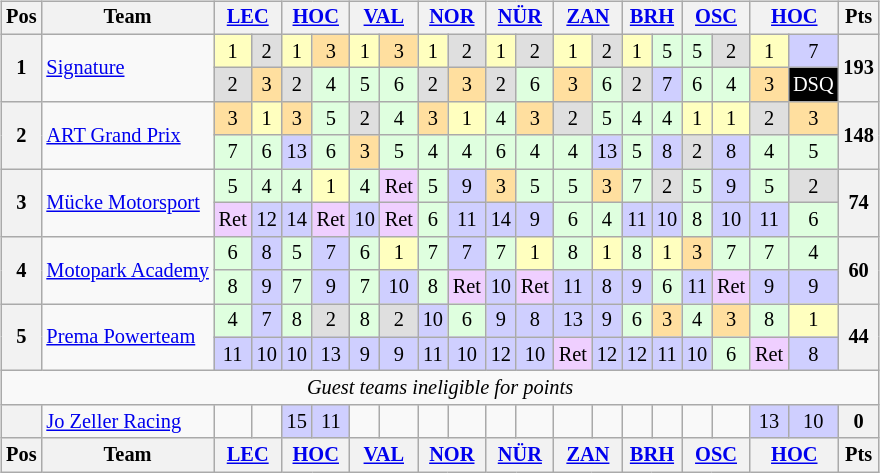<table>
<tr>
<td valign="top"><br><table align="left"| class="wikitable" style="font-size: 85%; text-align: center">
<tr valign="top">
<th valign="middle">Pos</th>
<th valign="middle">Team</th>
<th colspan=2><a href='#'>LEC</a><br></th>
<th colspan=2><a href='#'>HOC</a><br></th>
<th colspan=2><a href='#'>VAL</a><br></th>
<th colspan=2><a href='#'>NOR</a><br></th>
<th colspan=2><a href='#'>NÜR</a><br></th>
<th colspan=2><a href='#'>ZAN</a><br></th>
<th colspan=2><a href='#'>BRH</a><br></th>
<th colspan=2><a href='#'>OSC</a><br></th>
<th colspan=2><a href='#'>HOC</a><br></th>
<th valign="middle">Pts</th>
</tr>
<tr>
<th rowspan=2>1</th>
<td align="left" rowspan=2> <a href='#'>Signature</a></td>
<td style="background:#FFFFBF;">1</td>
<td style="background:#DFDFDF;">2</td>
<td style="background:#FFFFBF;">1</td>
<td style="background:#FFDF9F;">3</td>
<td style="background:#FFFFBF;">1</td>
<td style="background:#FFDF9F;">3</td>
<td style="background:#FFFFBF;">1</td>
<td style="background:#DFDFDF;">2</td>
<td style="background:#FFFFBF;">1</td>
<td style="background:#DFDFDF;">2</td>
<td style="background:#FFFFBF;">1</td>
<td style="background:#DFDFDF;">2</td>
<td style="background:#FFFFBF;">1</td>
<td style="background:#DFFFDF;">5</td>
<td style="background:#DFFFDF;">5</td>
<td style="background:#DFDFDF;">2</td>
<td style="background:#FFFFBF;">1</td>
<td style="background:#CFCFFF;">7</td>
<th rowspan=2>193</th>
</tr>
<tr>
<td style="background:#DFDFDF;">2</td>
<td style="background:#FFDF9F;">3</td>
<td style="background:#DFDFDF;">2</td>
<td style="background:#DFFFDF;">4</td>
<td style="background:#DFFFDF;">5</td>
<td style="background:#DFFFDF;">6</td>
<td style="background:#DFDFDF;">2</td>
<td style="background:#FFDF9F;">3</td>
<td style="background:#DFDFDF;">2</td>
<td style="background:#DFFFDF;">6</td>
<td style="background:#FFDF9F;">3</td>
<td style="background:#DFFFDF;">6</td>
<td style="background:#DFDFDF;">2</td>
<td style="background:#CFCFFF;">7</td>
<td style="background:#DFFFDF;">6</td>
<td style="background:#DFFFDF;">4</td>
<td style="background:#FFDF9F;">3</td>
<td style="background:black; color:white;">DSQ</td>
</tr>
<tr>
<th rowspan=2>2</th>
<td align="left" rowspan=2> <a href='#'>ART Grand Prix</a></td>
<td style="background:#FFDF9F;">3</td>
<td style="background:#FFFFBF;">1</td>
<td style="background:#FFDF9F;">3</td>
<td style="background:#DFFFDF;">5</td>
<td style="background:#DFDFDF;">2</td>
<td style="background:#DFFFDF;">4</td>
<td style="background:#FFDF9F;">3</td>
<td style="background:#FFFFBF;">1</td>
<td style="background:#DFFFDF;">4</td>
<td style="background:#FFDF9F;">3</td>
<td style="background:#DFDFDF;">2</td>
<td style="background:#DFFFDF;">5</td>
<td style="background:#DFFFDF;">4</td>
<td style="background:#DFFFDF;">4</td>
<td style="background:#FFFFBF;">1</td>
<td style="background:#FFFFBF;">1</td>
<td style="background:#DFDFDF;">2</td>
<td style="background:#FFDF9F;">3</td>
<th rowspan=2>148</th>
</tr>
<tr>
<td style="background:#DFFFDF;">7</td>
<td style="background:#DFFFDF;">6</td>
<td style="background:#CFCFFF;">13</td>
<td style="background:#DFFFDF;">6</td>
<td style="background:#FFDF9F;">3</td>
<td style="background:#DFFFDF;">5</td>
<td style="background:#DFFFDF;">4</td>
<td style="background:#DFFFDF;">4</td>
<td style="background:#DFFFDF;">6</td>
<td style="background:#DFFFDF;">4</td>
<td style="background:#DFFFDF;">4</td>
<td style="background:#CFCFFF;">13</td>
<td style="background:#DFFFDF;">5</td>
<td style="background:#CFCFFF;">8</td>
<td style="background:#DFDFDF;">2</td>
<td style="background:#CFCFFF;">8</td>
<td style="background:#DFFFDF;">4</td>
<td style="background:#DFFFDF;">5</td>
</tr>
<tr>
<th rowspan=2>3</th>
<td align="left" rowspan=2> <a href='#'>Mücke Motorsport</a></td>
<td style="background:#DFFFDF;">5</td>
<td style="background:#DFFFDF;">4</td>
<td style="background:#DFFFDF;">4</td>
<td style="background:#FFFFBF;">1</td>
<td style="background:#DFFFDF;">4</td>
<td style="background:#EFCFFF;">Ret</td>
<td style="background:#DFFFDF;">5</td>
<td style="background:#CFCFFF;">9</td>
<td style="background:#FFDF9F;">3</td>
<td style="background:#DFFFDF;">5</td>
<td style="background:#DFFFDF;">5</td>
<td style="background:#FFDF9F;">3</td>
<td style="background:#DFFFDF;">7</td>
<td style="background:#DFDFDF;">2</td>
<td style="background:#DFFFDF;">5</td>
<td style="background:#CFCFFF;">9</td>
<td style="background:#DFFFDF;">5</td>
<td style="background:#DFDFDF;">2</td>
<th rowspan=2>74</th>
</tr>
<tr>
<td style="background:#EFCFFF;">Ret</td>
<td style="background:#CFCFFF;">12</td>
<td style="background:#CFCFFF;">14</td>
<td style="background:#EFCFFF;">Ret</td>
<td style="background:#CFCFFF;">10</td>
<td style="background:#EFCFFF;">Ret</td>
<td style="background:#DFFFDF;">6</td>
<td style="background:#CFCFFF;">11</td>
<td style="background:#CFCFFF;">14</td>
<td style="background:#CFCFFF;">9</td>
<td style="background:#DFFFDF;">6</td>
<td style="background:#DFFFDF;">4</td>
<td style="background:#CFCFFF;">11</td>
<td style="background:#CFCFFF;">10</td>
<td style="background:#DFFFDF;">8</td>
<td style="background:#CFCFFF;">10</td>
<td style="background:#CFCFFF;">11</td>
<td style="background:#DFFFDF;">6</td>
</tr>
<tr>
<th rowspan=2>4</th>
<td align="left" rowspan=2> <a href='#'>Motopark Academy</a></td>
<td style="background:#DFFFDF;">6</td>
<td style="background:#CFCFFF;">8</td>
<td style="background:#DFFFDF;">5</td>
<td style="background:#CFCFFF;">7</td>
<td style="background:#DFFFDF;">6</td>
<td style="background:#FFFFBF;">1</td>
<td style="background:#DFFFDF;">7</td>
<td style="background:#CFCFFF;">7</td>
<td style="background:#DFFFDF;">7</td>
<td style="background:#FFFFBF;">1</td>
<td style="background:#DFFFDF;">8</td>
<td style="background:#FFFFBF;">1</td>
<td style="background:#DFFFDF;">8</td>
<td style="background:#FFFFBF;">1</td>
<td style="background:#FFDF9F;">3</td>
<td style="background:#DFFFDF;">7</td>
<td style="background:#DFFFDF;">7</td>
<td style="background:#DFFFDF;">4</td>
<th rowspan=2>60</th>
</tr>
<tr>
<td style="background:#DFFFDF;">8</td>
<td style="background:#CFCFFF;">9</td>
<td style="background:#DFFFDF;">7</td>
<td style="background:#CFCFFF;">9</td>
<td style="background:#DFFFDF;">7</td>
<td style="background:#CFCFFF;">10</td>
<td style="background:#DFFFDF;">8</td>
<td style="background:#EFCFFF;">Ret</td>
<td style="background:#CFCFFF;">10</td>
<td style="background:#EFCFFF;">Ret</td>
<td style="background:#CFCFFF;">11</td>
<td style="background:#CFCFFF;">8</td>
<td style="background:#CFCFFF;">9</td>
<td style="background:#DFFFDF;">6</td>
<td style="background:#CFCFFF;">11</td>
<td style="background:#EFCFFF;">Ret</td>
<td style="background:#CFCFFF;">9</td>
<td style="background:#CFCFFF;">9</td>
</tr>
<tr>
<th rowspan=2>5</th>
<td align="left" rowspan=2> <a href='#'>Prema Powerteam</a></td>
<td style="background:#DFFFDF;">4</td>
<td style="background:#CFCFFF;">7</td>
<td style="background:#DFFFDF;">8</td>
<td style="background:#DFDFDF;">2</td>
<td style="background:#DFFFDF;">8</td>
<td style="background:#DFDFDF;">2</td>
<td style="background:#CFCFFF;">10</td>
<td style="background:#DFFFDF;">6</td>
<td style="background:#CFCFFF;">9</td>
<td style="background:#CFCFFF;">8</td>
<td style="background:#CFCFFF;">13</td>
<td style="background:#CFCFFF;">9</td>
<td style="background:#DFFFDF;">6</td>
<td style="background:#FFDF9F;">3</td>
<td style="background:#DFFFDF;">4</td>
<td style="background:#FFDF9F;">3</td>
<td style="background:#DFFFDF;">8</td>
<td style="background:#FFFFBF;">1</td>
<th rowspan=2>44</th>
</tr>
<tr>
<td style="background:#CFCFFF;">11</td>
<td style="background:#CFCFFF;">10</td>
<td style="background:#CFCFFF;">10</td>
<td style="background:#CFCFFF;">13</td>
<td style="background:#CFCFFF;">9</td>
<td style="background:#CFCFFF;">9</td>
<td style="background:#CFCFFF;">11</td>
<td style="background:#CFCFFF;">10</td>
<td style="background:#CFCFFF;">12</td>
<td style="background:#CFCFFF;">10</td>
<td style="background:#EFCFFF;">Ret</td>
<td style="background:#CFCFFF;">12</td>
<td style="background:#CFCFFF;">12</td>
<td style="background:#CFCFFF;">11</td>
<td style="background:#CFCFFF;">10</td>
<td style="background:#DFFFDF;">6</td>
<td style="background:#EFCFFF;">Ret</td>
<td style="background:#CFCFFF;">8</td>
</tr>
<tr>
<td colspan=21><em>Guest teams ineligible for points</em></td>
</tr>
<tr>
<th></th>
<td align="left"> <a href='#'>Jo Zeller Racing</a></td>
<td></td>
<td></td>
<td style="background:#CFCFFF;">15</td>
<td style="background:#CFCFFF;">11</td>
<td></td>
<td></td>
<td></td>
<td></td>
<td></td>
<td></td>
<td></td>
<td></td>
<td></td>
<td></td>
<td></td>
<td></td>
<td style="background:#CFCFFF;">13</td>
<td style="background:#CFCFFF;">10</td>
<th>0</th>
</tr>
<tr valign="top">
<th valign="middle">Pos</th>
<th valign="middle">Team</th>
<th colspan=2><a href='#'>LEC</a><br></th>
<th colspan=2><a href='#'>HOC</a><br></th>
<th colspan=2><a href='#'>VAL</a><br></th>
<th colspan=2><a href='#'>NOR</a><br></th>
<th colspan=2><a href='#'>NÜR</a><br></th>
<th colspan=2><a href='#'>ZAN</a><br></th>
<th colspan=2><a href='#'>BRH</a><br></th>
<th colspan=2><a href='#'>OSC</a><br></th>
<th colspan=2><a href='#'>HOC</a><br></th>
<th valign="middle">Pts</th>
</tr>
</table>
</td>
<td></td>
</tr>
</table>
